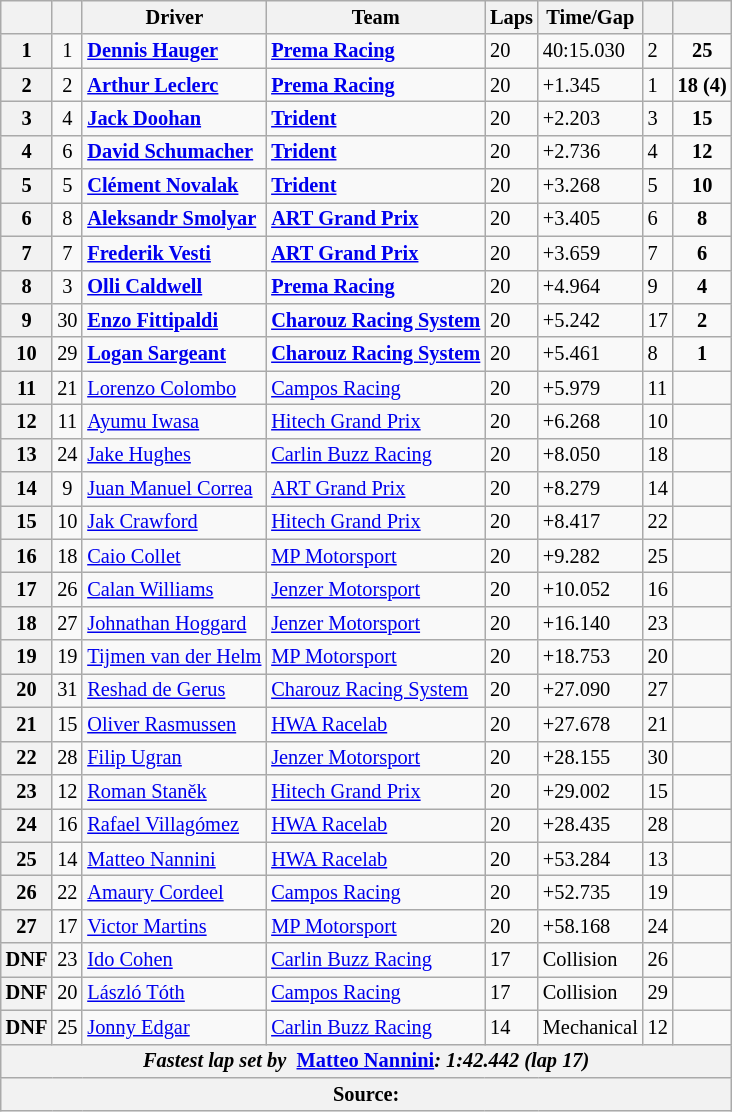<table class="wikitable" style="font-size:85%">
<tr>
<th></th>
<th></th>
<th>Driver</th>
<th>Team</th>
<th>Laps</th>
<th>Time/Gap</th>
<th></th>
<th></th>
</tr>
<tr>
<th>1</th>
<td align="center">1</td>
<td><strong> <a href='#'>Dennis Hauger</a></strong></td>
<td><a href='#'><strong>Prema Racing</strong></a></td>
<td>20</td>
<td>40:15.030</td>
<td>2</td>
<td align="center"><strong>25</strong></td>
</tr>
<tr>
<th>2</th>
<td align="center">2</td>
<td><strong> <a href='#'>Arthur Leclerc</a></strong></td>
<td><a href='#'><strong>Prema Racing</strong></a></td>
<td>20</td>
<td>+1.345</td>
<td>1</td>
<td align="center"><strong>18 (4)</strong></td>
</tr>
<tr>
<th>3</th>
<td align="center">4</td>
<td><strong> <a href='#'>Jack Doohan</a></strong></td>
<td><a href='#'><strong>Trident</strong></a></td>
<td>20</td>
<td>+2.203</td>
<td>3</td>
<td align="center"><strong>15</strong></td>
</tr>
<tr>
<th>4</th>
<td align="center">6</td>
<td><strong> <a href='#'>David Schumacher</a></strong></td>
<td><a href='#'><strong>Trident</strong></a></td>
<td>20</td>
<td>+2.736</td>
<td>4</td>
<td align="center"><strong>12</strong></td>
</tr>
<tr>
<th>5</th>
<td align="center">5</td>
<td><strong> <a href='#'>Clément Novalak</a></strong></td>
<td><a href='#'><strong>Trident</strong></a></td>
<td>20</td>
<td>+3.268</td>
<td>5</td>
<td align="center"><strong>10</strong></td>
</tr>
<tr>
<th>6</th>
<td align="center">8</td>
<td><strong> <a href='#'>Aleksandr Smolyar</a></strong></td>
<td><strong><a href='#'>ART Grand Prix</a></strong></td>
<td>20</td>
<td>+3.405</td>
<td>6</td>
<td align="center"><strong>8</strong></td>
</tr>
<tr>
<th>7</th>
<td align="center">7</td>
<td><strong> <a href='#'>Frederik Vesti</a></strong></td>
<td><strong><a href='#'>ART Grand Prix</a></strong></td>
<td>20</td>
<td>+3.659</td>
<td>7</td>
<td align="center"><strong>6</strong></td>
</tr>
<tr>
<th>8</th>
<td align="center">3</td>
<td><strong> <a href='#'>Olli Caldwell</a></strong></td>
<td><a href='#'><strong>Prema Racing</strong></a></td>
<td>20</td>
<td>+4.964</td>
<td>9</td>
<td align="center"><strong>4</strong></td>
</tr>
<tr>
<th>9</th>
<td align="center">30</td>
<td><strong> <a href='#'>Enzo Fittipaldi</a></strong></td>
<td><strong><a href='#'>Charouz Racing System</a></strong></td>
<td>20</td>
<td>+5.242</td>
<td>17</td>
<td align="center"><strong>2</strong></td>
</tr>
<tr>
<th>10</th>
<td align="center">29</td>
<td><strong> <a href='#'>Logan Sargeant</a></strong></td>
<td><strong><a href='#'>Charouz Racing System</a></strong></td>
<td>20</td>
<td>+5.461</td>
<td>8</td>
<td align="center"><strong>1</strong></td>
</tr>
<tr>
<th>11</th>
<td align="center">21</td>
<td> <a href='#'>Lorenzo Colombo</a></td>
<td><a href='#'>Campos Racing</a></td>
<td>20</td>
<td>+5.979</td>
<td>11</td>
<td align="center"></td>
</tr>
<tr>
<th>12</th>
<td align="center">11</td>
<td> <a href='#'>Ayumu Iwasa</a></td>
<td><a href='#'>Hitech Grand Prix</a></td>
<td>20</td>
<td>+6.268</td>
<td>10</td>
<td align="center"></td>
</tr>
<tr>
<th>13</th>
<td align="center">24</td>
<td> <a href='#'>Jake Hughes</a></td>
<td><a href='#'>Carlin Buzz Racing</a></td>
<td>20</td>
<td>+8.050</td>
<td>18</td>
<td align="center"></td>
</tr>
<tr>
<th>14</th>
<td align="center">9</td>
<td> <a href='#'>Juan Manuel Correa</a></td>
<td><a href='#'>ART Grand Prix</a></td>
<td>20</td>
<td>+8.279</td>
<td>14</td>
<td align="center"></td>
</tr>
<tr>
<th>15</th>
<td align="center">10</td>
<td> <a href='#'>Jak Crawford</a></td>
<td><a href='#'>Hitech Grand Prix</a></td>
<td>20</td>
<td>+8.417</td>
<td>22</td>
<td align="center"></td>
</tr>
<tr>
<th>16</th>
<td align="center">18</td>
<td> <a href='#'>Caio Collet</a></td>
<td><a href='#'>MP Motorsport</a></td>
<td>20</td>
<td>+9.282</td>
<td>25</td>
<td align="center"></td>
</tr>
<tr>
<th>17</th>
<td align="center">26</td>
<td> <a href='#'>Calan Williams</a></td>
<td><a href='#'>Jenzer Motorsport</a></td>
<td>20</td>
<td>+10.052</td>
<td>16</td>
<td align="center"></td>
</tr>
<tr>
<th>18</th>
<td align="center">27</td>
<td> <a href='#'>Johnathan Hoggard</a></td>
<td><a href='#'>Jenzer Motorsport</a></td>
<td>20</td>
<td>+16.140</td>
<td>23</td>
<td align="center"></td>
</tr>
<tr>
<th>19</th>
<td align="center">19</td>
<td> <a href='#'>Tijmen van der Helm</a></td>
<td><a href='#'>MP Motorsport</a></td>
<td>20</td>
<td>+18.753</td>
<td>20</td>
<td align="center"></td>
</tr>
<tr>
<th>20</th>
<td align="center">31</td>
<td> <a href='#'>Reshad de Gerus</a></td>
<td><a href='#'>Charouz Racing System</a></td>
<td>20</td>
<td>+27.090</td>
<td>27</td>
<td align="center"></td>
</tr>
<tr>
<th>21</th>
<td align="center">15</td>
<td> <a href='#'>Oliver Rasmussen</a></td>
<td><a href='#'>HWA Racelab</a></td>
<td>20</td>
<td>+27.678</td>
<td>21</td>
<td align="center"></td>
</tr>
<tr>
<th>22</th>
<td align="center">28</td>
<td> <a href='#'>Filip Ugran</a></td>
<td><a href='#'>Jenzer Motorsport</a></td>
<td>20</td>
<td>+28.155</td>
<td>30</td>
<td align="center"></td>
</tr>
<tr>
<th>23</th>
<td align="center">12</td>
<td> <a href='#'>Roman Staněk</a></td>
<td><a href='#'>Hitech Grand Prix</a></td>
<td>20</td>
<td>+29.002</td>
<td>15</td>
<td align="center"></td>
</tr>
<tr>
<th>24</th>
<td align="center">16</td>
<td> <a href='#'>Rafael Villagómez</a></td>
<td><a href='#'>HWA Racelab</a></td>
<td>20</td>
<td>+28.435</td>
<td>28</td>
<td align="center"></td>
</tr>
<tr>
<th>25</th>
<td align="center">14</td>
<td> <a href='#'>Matteo Nannini</a></td>
<td><a href='#'>HWA Racelab</a></td>
<td>20</td>
<td>+53.284</td>
<td>13</td>
<td align="center"></td>
</tr>
<tr>
<th>26</th>
<td align="center">22</td>
<td> <a href='#'>Amaury Cordeel</a></td>
<td><a href='#'>Campos Racing</a></td>
<td>20</td>
<td>+52.735</td>
<td>19</td>
<td align="center"></td>
</tr>
<tr>
<th>27</th>
<td align="center">17</td>
<td> <a href='#'>Victor Martins</a></td>
<td><a href='#'>MP Motorsport</a></td>
<td>20</td>
<td>+58.168</td>
<td>24</td>
<td align="center"></td>
</tr>
<tr>
<th>DNF</th>
<td align="center">23</td>
<td> <a href='#'>Ido Cohen</a></td>
<td><a href='#'>Carlin Buzz Racing</a></td>
<td>17</td>
<td>Collision</td>
<td>26</td>
<td align="center"></td>
</tr>
<tr>
<th>DNF</th>
<td align="center">20</td>
<td> <a href='#'>László Tóth</a></td>
<td><a href='#'>Campos Racing</a></td>
<td>17</td>
<td>Collision</td>
<td>29</td>
<td align="center"></td>
</tr>
<tr>
<th>DNF</th>
<td align="center">25</td>
<td> <a href='#'>Jonny Edgar</a></td>
<td><a href='#'>Carlin Buzz Racing</a></td>
<td>14</td>
<td>Mechanical</td>
<td>12</td>
<td align="center"></td>
</tr>
<tr>
<th colspan="8"><em>Fastest lap set by</em>  <a href='#'>Matteo Nannini</a><em>: 1:42.442 (lap 17)</em></th>
</tr>
<tr>
<th colspan="8">Source:</th>
</tr>
</table>
